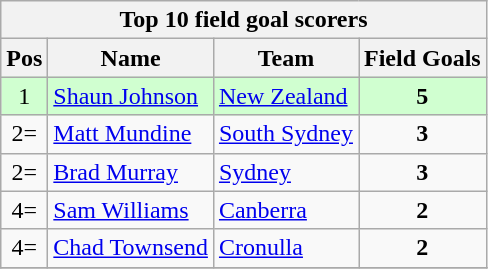<table class="wikitable" style="text-align:center;">
<tr>
<th colspan=9>Top 10 field goal scorers</th>
</tr>
<tr>
<th>Pos</th>
<th>Name</th>
<th>Team</th>
<th>Field Goals</th>
</tr>
<tr bgcolor="#d0ffd0">
<td>1</td>
<td style="text-align:left;"><a href='#'>Shaun Johnson</a></td>
<td style="text-align:left;"> <a href='#'>New Zealand</a></td>
<td><strong>5</strong></td>
</tr>
<tr>
<td>2=</td>
<td style="text-align:left;"><a href='#'>Matt Mundine</a></td>
<td style="text-align:left;"> <a href='#'>South Sydney</a></td>
<td><strong>3</strong></td>
</tr>
<tr>
<td>2=</td>
<td style="text-align:left;"><a href='#'>Brad Murray</a></td>
<td style="text-align:left;"> <a href='#'>Sydney</a></td>
<td><strong>3</strong></td>
</tr>
<tr>
<td>4=</td>
<td style="text-align:left;"><a href='#'>Sam Williams</a></td>
<td style="text-align:left;"> <a href='#'>Canberra</a></td>
<td><strong>2</strong></td>
</tr>
<tr>
<td>4=</td>
<td style="text-align:left;"><a href='#'>Chad Townsend</a></td>
<td style="text-align:left;"> <a href='#'>Cronulla</a></td>
<td><strong>2</strong></td>
</tr>
<tr>
</tr>
</table>
